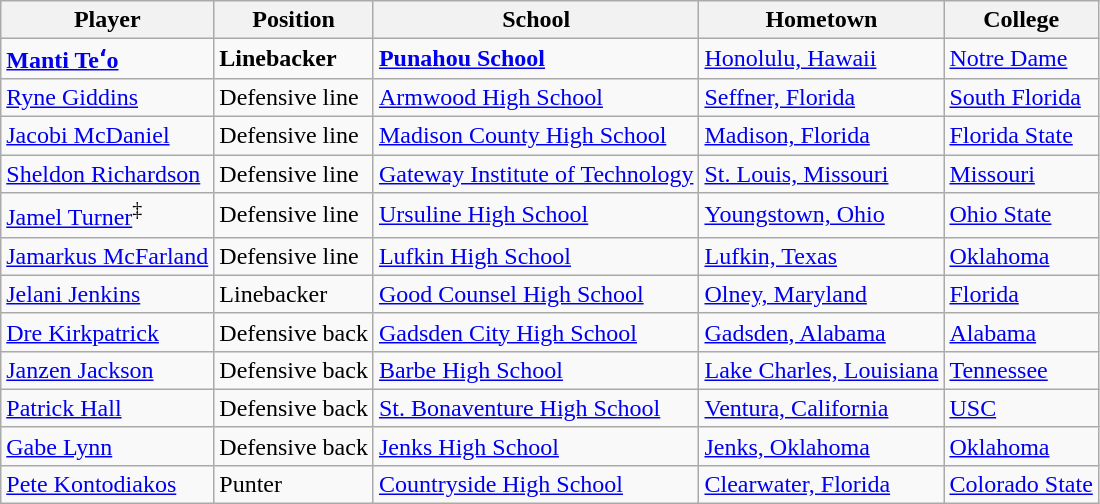<table class="wikitable">
<tr>
<th>Player</th>
<th>Position</th>
<th>School</th>
<th>Hometown</th>
<th>College</th>
</tr>
<tr>
<td><strong><a href='#'>Manti Teʻo</a></strong></td>
<td><strong>Linebacker</strong></td>
<td><strong><a href='#'>Punahou School</a></strong></td>
<td><a href='#'>Honolulu, Hawaii</a></td>
<td><a href='#'>Notre Dame</a></td>
</tr>
<tr>
<td><a href='#'>Ryne Giddins</a></td>
<td>Defensive line</td>
<td><a href='#'>Armwood High School</a></td>
<td><a href='#'>Seffner, Florida</a></td>
<td><a href='#'>South Florida</a></td>
</tr>
<tr>
<td><a href='#'>Jacobi McDaniel</a></td>
<td>Defensive line</td>
<td><a href='#'>Madison County High School</a></td>
<td><a href='#'>Madison, Florida</a></td>
<td><a href='#'>Florida State</a></td>
</tr>
<tr>
<td><a href='#'>Sheldon Richardson</a></td>
<td>Defensive line</td>
<td><a href='#'>Gateway Institute of Technology</a></td>
<td><a href='#'>St. Louis, Missouri</a></td>
<td><a href='#'>Missouri</a></td>
</tr>
<tr>
<td><a href='#'>Jamel Turner</a><sup>‡</sup></td>
<td>Defensive line</td>
<td><a href='#'>Ursuline High School</a></td>
<td><a href='#'>Youngstown, Ohio</a></td>
<td><a href='#'>Ohio State</a></td>
</tr>
<tr>
<td><a href='#'>Jamarkus McFarland</a></td>
<td>Defensive line</td>
<td><a href='#'>Lufkin High School</a></td>
<td><a href='#'>Lufkin, Texas</a></td>
<td><a href='#'>Oklahoma</a></td>
</tr>
<tr>
<td><a href='#'>Jelani Jenkins</a></td>
<td>Linebacker</td>
<td><a href='#'>Good Counsel High School</a></td>
<td><a href='#'>Olney, Maryland</a></td>
<td><a href='#'>Florida</a></td>
</tr>
<tr>
<td><a href='#'>Dre Kirkpatrick</a></td>
<td>Defensive back</td>
<td><a href='#'>Gadsden City High School</a></td>
<td><a href='#'>Gadsden, Alabama</a></td>
<td><a href='#'>Alabama</a></td>
</tr>
<tr>
<td><a href='#'>Janzen Jackson</a></td>
<td>Defensive back</td>
<td><a href='#'>Barbe High School</a></td>
<td><a href='#'>Lake Charles, Louisiana</a></td>
<td><a href='#'>Tennessee</a></td>
</tr>
<tr>
<td><a href='#'>Patrick Hall</a></td>
<td>Defensive back</td>
<td><a href='#'>St. Bonaventure High School</a></td>
<td><a href='#'>Ventura, California</a></td>
<td><a href='#'>USC</a></td>
</tr>
<tr>
<td><a href='#'>Gabe Lynn</a></td>
<td>Defensive back</td>
<td><a href='#'>Jenks High School</a></td>
<td><a href='#'>Jenks, Oklahoma</a></td>
<td><a href='#'>Oklahoma</a></td>
</tr>
<tr>
<td><a href='#'>Pete Kontodiakos</a></td>
<td>Punter</td>
<td><a href='#'>Countryside High School</a></td>
<td><a href='#'>Clearwater, Florida</a></td>
<td><a href='#'>Colorado State</a></td>
</tr>
</table>
